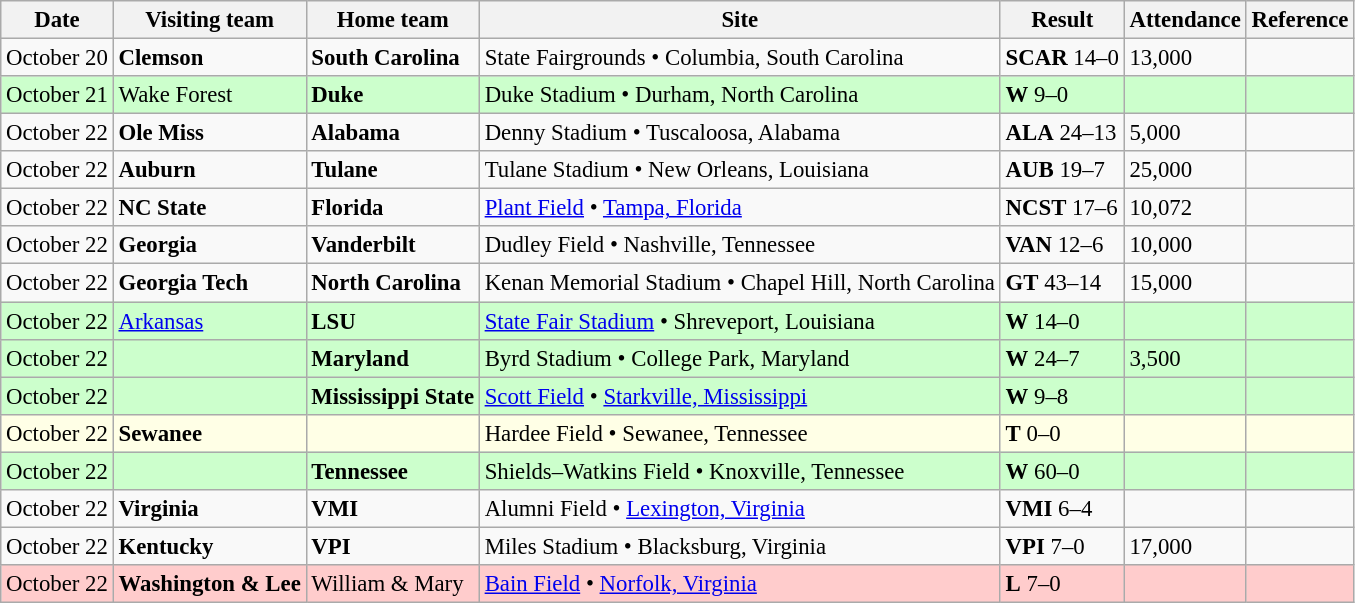<table class="wikitable" style="font-size:95%;">
<tr>
<th>Date</th>
<th>Visiting team</th>
<th>Home team</th>
<th>Site</th>
<th>Result</th>
<th>Attendance</th>
<th class="unsortable">Reference</th>
</tr>
<tr bgcolor=>
<td>October 20</td>
<td><strong>Clemson</strong></td>
<td><strong>South Carolina</strong></td>
<td>State Fairgrounds • Columbia, South Carolina</td>
<td><strong>SCAR</strong> 14–0</td>
<td>13,000</td>
<td></td>
</tr>
<tr bgcolor=ccffcc>
<td>October 21</td>
<td>Wake Forest</td>
<td><strong>Duke</strong></td>
<td>Duke Stadium • Durham, North Carolina</td>
<td><strong>W</strong> 9–0</td>
<td></td>
<td></td>
</tr>
<tr bgcolor=>
<td>October 22</td>
<td><strong>Ole Miss</strong></td>
<td><strong>Alabama</strong></td>
<td>Denny Stadium • Tuscaloosa, Alabama</td>
<td><strong>ALA</strong> 24–13</td>
<td>5,000</td>
<td></td>
</tr>
<tr bgcolor=>
<td>October 22</td>
<td><strong>Auburn</strong></td>
<td><strong>Tulane</strong></td>
<td>Tulane Stadium • New Orleans, Louisiana</td>
<td><strong>AUB</strong> 19–7</td>
<td>25,000</td>
<td></td>
</tr>
<tr bgcolor=>
<td>October 22</td>
<td><strong>NC State</strong></td>
<td><strong>Florida</strong></td>
<td><a href='#'>Plant Field</a> • <a href='#'>Tampa, Florida</a></td>
<td><strong>NCST</strong> 17–6</td>
<td>10,072</td>
<td></td>
</tr>
<tr bgcolor=>
<td>October 22</td>
<td><strong>Georgia</strong></td>
<td><strong>Vanderbilt</strong></td>
<td>Dudley Field • Nashville, Tennessee</td>
<td><strong>VAN</strong> 12–6</td>
<td>10,000</td>
<td></td>
</tr>
<tr bgcolor=>
<td>October 22</td>
<td><strong>Georgia Tech</strong></td>
<td><strong>North Carolina</strong></td>
<td>Kenan Memorial Stadium • Chapel Hill, North Carolina</td>
<td><strong>GT</strong> 43–14</td>
<td>15,000</td>
<td></td>
</tr>
<tr bgcolor=ccffcc>
<td>October 22</td>
<td><a href='#'>Arkansas</a></td>
<td><strong>LSU</strong></td>
<td><a href='#'>State Fair Stadium</a> • Shreveport, Louisiana</td>
<td><strong>W</strong> 14–0</td>
<td></td>
<td></td>
</tr>
<tr bgcolor=ccffcc>
<td>October 22</td>
<td></td>
<td><strong>Maryland</strong></td>
<td>Byrd Stadium • College Park, Maryland</td>
<td><strong>W</strong> 24–7</td>
<td>3,500</td>
<td></td>
</tr>
<tr bgcolor=ccffcc>
<td>October 22</td>
<td></td>
<td><strong>Mississippi State</strong></td>
<td><a href='#'>Scott Field</a> • <a href='#'>Starkville, Mississippi</a></td>
<td><strong>W</strong> 9–8</td>
<td></td>
<td></td>
</tr>
<tr bgcolor=ffffe6>
<td>October 22</td>
<td><strong>Sewanee</strong></td>
<td></td>
<td>Hardee Field • Sewanee, Tennessee</td>
<td><strong>T</strong> 0–0</td>
<td></td>
<td></td>
</tr>
<tr bgcolor=ccffcc>
<td>October 22</td>
<td></td>
<td><strong>Tennessee</strong></td>
<td>Shields–Watkins Field • Knoxville, Tennessee</td>
<td><strong>W</strong> 60–0</td>
<td></td>
<td></td>
</tr>
<tr bgcolor=>
<td>October 22</td>
<td><strong>Virginia</strong></td>
<td><strong>VMI</strong></td>
<td>Alumni Field • <a href='#'>Lexington, Virginia</a></td>
<td><strong>VMI</strong> 6–4</td>
<td></td>
<td></td>
</tr>
<tr bgcolor=>
<td>October 22</td>
<td><strong>Kentucky</strong></td>
<td><strong>VPI</strong></td>
<td>Miles Stadium • Blacksburg, Virginia</td>
<td><strong>VPI</strong> 7–0</td>
<td>17,000</td>
<td></td>
</tr>
<tr bgcolor=ffcccc>
<td>October 22</td>
<td><strong>Washington & Lee</strong></td>
<td>William & Mary</td>
<td><a href='#'>Bain Field</a> • <a href='#'>Norfolk, Virginia</a></td>
<td><strong>L</strong> 7–0</td>
<td></td>
<td></td>
</tr>
</table>
